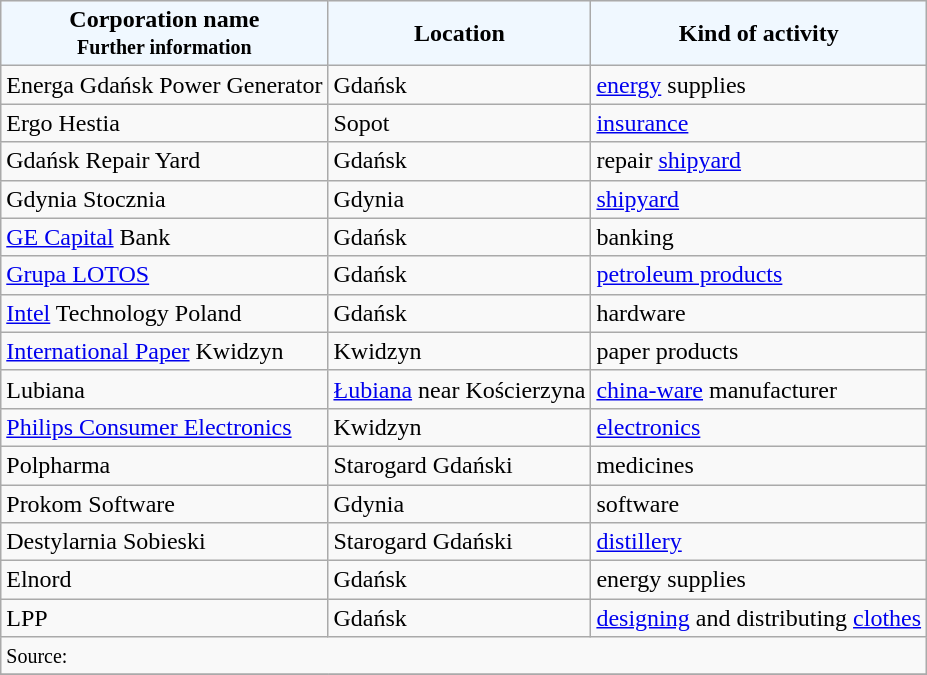<table class="wikitable">
<tr bgcolor="F0F8FF">
<td align="center"><strong>Corporation name<br> <small>Further information</small></strong></td>
<td align="center"><strong>Location</strong></td>
<td align="center"><strong>Kind of activity</strong></td>
</tr>
<tr>
<td>Energa Gdańsk Power Generator <small> </small></td>
<td align="left">Gdańsk</td>
<td align="left"><a href='#'>energy</a> supplies</td>
</tr>
<tr>
<td>Ergo Hestia <small> </small></td>
<td align="left">Sopot</td>
<td align="left"><a href='#'>insurance</a></td>
</tr>
<tr>
<td>Gdańsk Repair Yard<small> </small></td>
<td align="left">Gdańsk</td>
<td align="left">repair <a href='#'>shipyard</a></td>
</tr>
<tr>
<td>Gdynia Stocznia <small> </small></td>
<td align="left">Gdynia</td>
<td align="left"><a href='#'>shipyard</a></td>
</tr>
<tr>
<td><a href='#'>GE Capital</a> Bank<small> </small></td>
<td align="left">Gdańsk</td>
<td align="left">banking</td>
</tr>
<tr>
<td><a href='#'>Grupa LOTOS</a> <small> </small></td>
<td align="left">Gdańsk</td>
<td align="left"><a href='#'>petroleum products</a></td>
</tr>
<tr>
<td><a href='#'>Intel</a> Technology Poland <small> </small></td>
<td align="left">Gdańsk</td>
<td align="left">hardware</td>
</tr>
<tr>
<td><a href='#'>International Paper</a> Kwidzyn <small>  </small></td>
<td align="left">Kwidzyn</td>
<td align="left">paper products</td>
</tr>
<tr>
<td>Lubiana <small> </small></td>
<td align="left"><a href='#'>Łubiana</a> near Kościerzyna</td>
<td align="left"><a href='#'>china-ware</a> manufacturer</td>
</tr>
<tr>
<td><a href='#'>Philips Consumer Electronics</a></td>
<td align="left">Kwidzyn</td>
<td align="left"><a href='#'>electronics</a></td>
</tr>
<tr>
<td>Polpharma<small> </small></td>
<td align="left">Starogard Gdański</td>
<td align="left">medicines</td>
</tr>
<tr>
<td>Prokom Software <small> </small></td>
<td align="left">Gdynia</td>
<td align="left">software</td>
</tr>
<tr>
<td>Destylarnia Sobieski <small> </small></td>
<td align="left">Starogard Gdański</td>
<td align="left"><a href='#'>distillery</a></td>
</tr>
<tr>
<td>Elnord <small> </small></td>
<td align="left">Gdańsk</td>
<td align="left">energy supplies</td>
</tr>
<tr>
<td>LPP <small> </small></td>
<td align="left">Gdańsk</td>
<td align="left"><a href='#'>designing</a> and distributing <a href='#'>clothes</a></td>
</tr>
<tr>
<td colspan=3><small>Source:</small></td>
</tr>
<tr>
</tr>
</table>
